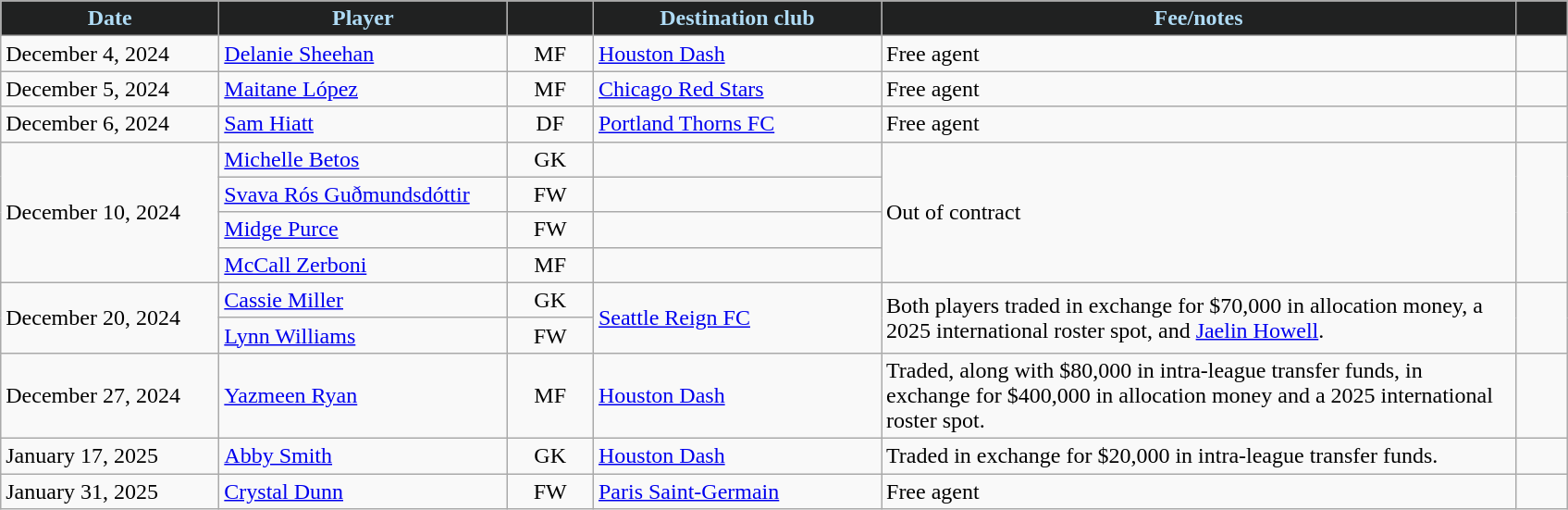<table class="wikitable sortable">
<tr>
<th style="background:#202121;color:#AFDBF5;width:150px" data-sort-type="date">Date</th>
<th style="background:#202121;color:#AFDBF5;width:200px">Player</th>
<th style="background:#202121;color:#AFDBF5;width:55px"></th>
<th style="background:#202121;color:#AFDBF5;width:200px">Destination club</th>
<th style="background:#202121;color:#AFDBF5;width:450px">Fee/notes</th>
<th style="background:#202121;color:#AFDBF5;width:30px"></th>
</tr>
<tr>
<td>December 4, 2024</td>
<td> <a href='#'>Delanie Sheehan</a></td>
<td align="center">MF</td>
<td> <a href='#'>Houston Dash</a></td>
<td>Free agent</td>
<td></td>
</tr>
<tr>
<td>December 5, 2024</td>
<td> <a href='#'>Maitane López</a></td>
<td align="center">MF</td>
<td> <a href='#'>Chicago Red Stars</a></td>
<td>Free agent</td>
<td></td>
</tr>
<tr>
<td>December 6, 2024</td>
<td> <a href='#'>Sam Hiatt</a></td>
<td align="center">DF</td>
<td> <a href='#'>Portland Thorns FC</a></td>
<td>Free agent</td>
<td></td>
</tr>
<tr>
<td rowspan="4">December 10, 2024</td>
<td> <a href='#'>Michelle Betos</a></td>
<td align="center">GK</td>
<td></td>
<td rowspan="4">Out of contract</td>
<td rowspan="4"></td>
</tr>
<tr>
<td> <a href='#'>Svava Rós Guðmundsdóttir</a></td>
<td align="center">FW</td>
<td></td>
</tr>
<tr>
<td> <a href='#'>Midge Purce</a></td>
<td align="center">FW</td>
<td></td>
</tr>
<tr>
<td> <a href='#'>McCall Zerboni</a></td>
<td align="center">MF</td>
<td></td>
</tr>
<tr>
<td rowspan="2">December 20, 2024</td>
<td> <a href='#'>Cassie Miller</a></td>
<td align="center">GK</td>
<td rowspan="2"> <a href='#'>Seattle Reign FC</a></td>
<td rowspan="2">Both players traded in exchange for $70,000 in allocation money, a 2025 international roster spot, and <a href='#'>Jaelin Howell</a>.</td>
<td rowspan="2"></td>
</tr>
<tr>
<td> <a href='#'>Lynn Williams</a></td>
<td align="center">FW</td>
</tr>
<tr>
<td>December 27, 2024</td>
<td> <a href='#'>Yazmeen Ryan</a></td>
<td align="center">MF</td>
<td> <a href='#'>Houston Dash</a></td>
<td>Traded, along with $80,000 in intra-league transfer funds, in exchange for $400,000 in allocation money and a 2025 international roster spot.</td>
<td></td>
</tr>
<tr>
<td>January 17, 2025</td>
<td> <a href='#'>Abby Smith</a></td>
<td align="center">GK</td>
<td> <a href='#'>Houston Dash</a></td>
<td>Traded in exchange for $20,000 in intra-league transfer funds.</td>
<td></td>
</tr>
<tr>
<td>January 31, 2025</td>
<td> <a href='#'>Crystal Dunn</a></td>
<td align="center">FW</td>
<td> <a href='#'>Paris Saint-Germain</a></td>
<td>Free agent</td>
<td></td>
</tr>
</table>
